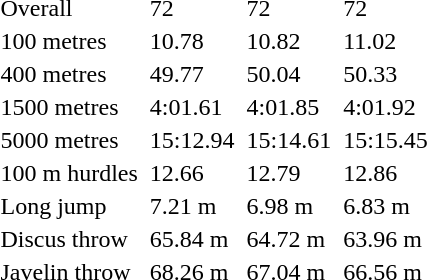<table>
<tr>
<td>Overall</td>
<td></td>
<td>72</td>
<td></td>
<td>72</td>
<td></td>
<td>72</td>
</tr>
<tr>
<td>100 metres</td>
<td></td>
<td>10.78</td>
<td></td>
<td>10.82</td>
<td></td>
<td>11.02</td>
</tr>
<tr>
<td>400 metres</td>
<td></td>
<td>49.77</td>
<td></td>
<td>50.04</td>
<td></td>
<td>50.33</td>
</tr>
<tr>
<td>1500 metres</td>
<td></td>
<td>4:01.61</td>
<td></td>
<td>4:01.85</td>
<td></td>
<td>4:01.92</td>
</tr>
<tr>
<td>5000 metres</td>
<td></td>
<td>15:12.94</td>
<td></td>
<td>15:14.61</td>
<td></td>
<td>15:15.45</td>
</tr>
<tr>
<td>100 m hurdles</td>
<td></td>
<td>12.66</td>
<td></td>
<td>12.79</td>
<td></td>
<td>12.86</td>
</tr>
<tr>
<td>Long jump</td>
<td></td>
<td>7.21 m</td>
<td></td>
<td>6.98 m</td>
<td></td>
<td>6.83 m</td>
</tr>
<tr>
<td>Discus throw</td>
<td></td>
<td>65.84 m</td>
<td></td>
<td>64.72 m</td>
<td></td>
<td>63.96 m</td>
</tr>
<tr>
<td>Javelin throw</td>
<td></td>
<td>68.26 m</td>
<td></td>
<td>67.04 m</td>
<td></td>
<td>66.56 m</td>
</tr>
</table>
